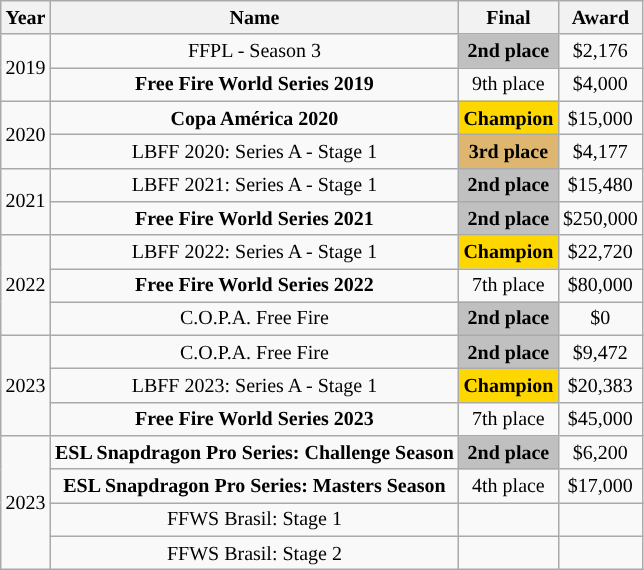<table class="wikitable" style="text-align:center; font-size:smaller">
<tr>
<th>Year</th>
<th>Name</th>
<th>Final</th>
<th>Award</th>
</tr>
<tr>
<td rowspan="2">2019</td>
<td>FFPL - Season 3</td>
<td bgcolor=silver><strong>2nd place</strong></td>
<td>$2,176</td>
</tr>
<tr>
<td><strong>Free Fire World Series 2019</strong></td>
<td>9th place</td>
<td>$4,000</td>
</tr>
<tr>
<td rowspan="2">2020</td>
<td><strong>Copa América 2020</strong></td>
<td bgcolor=gold><strong>Champion</strong></td>
<td>$15,000</td>
</tr>
<tr>
<td>LBFF 2020: Series A - Stage 1</td>
<td bgcolor="#deb67"><strong>3rd place</strong></td>
<td>$4,177</td>
</tr>
<tr>
<td rowspan="2">2021</td>
<td>LBFF 2021: Series A - Stage 1</td>
<td bgcolor=silver><strong>2nd place</strong></td>
<td>$15,480</td>
</tr>
<tr>
<td><strong>Free Fire World Series 2021</strong></td>
<td bgcolor=silver><strong>2nd place</strong></td>
<td>$250,000</td>
</tr>
<tr>
<td rowspan="3">2022</td>
<td>LBFF 2022: Series A - Stage 1</td>
<td bgcolor=gold><strong>Champion</strong></td>
<td>$22,720</td>
</tr>
<tr>
<td><strong>Free Fire World Series 2022</strong></td>
<td>7th place</td>
<td>$80,000</td>
</tr>
<tr>
<td>C.O.P.A. Free Fire</td>
<td bgcolor=silver><strong>2nd place</strong></td>
<td>$0</td>
</tr>
<tr>
<td rowspan="3">2023</td>
<td>C.O.P.A. Free Fire</td>
<td bgcolor=silver><strong>2nd place</strong></td>
<td>$9,472</td>
</tr>
<tr>
<td>LBFF 2023: Series A - Stage 1</td>
<td bgcolor=gold><strong>Champion</strong></td>
<td>$20,383</td>
</tr>
<tr>
<td><strong>Free Fire World Series 2023</strong></td>
<td>7th place</td>
<td>$45,000</td>
</tr>
<tr>
<td rowspan="4">2023</td>
<td><strong>ESL Snapdragon Pro Series: Challenge Season</strong></td>
<td bgcolor=silver><strong>2nd place</strong></td>
<td>$6,200</td>
</tr>
<tr>
<td><strong>ESL Snapdragon Pro Series: Masters Season</strong></td>
<td>4th place</td>
<td>$17,000</td>
</tr>
<tr>
<td>FFWS Brasil: Stage 1</td>
<td></td>
<td></td>
</tr>
<tr>
<td>FFWS Brasil: Stage 2</td>
<td></td>
<td></td>
</tr>
</table>
